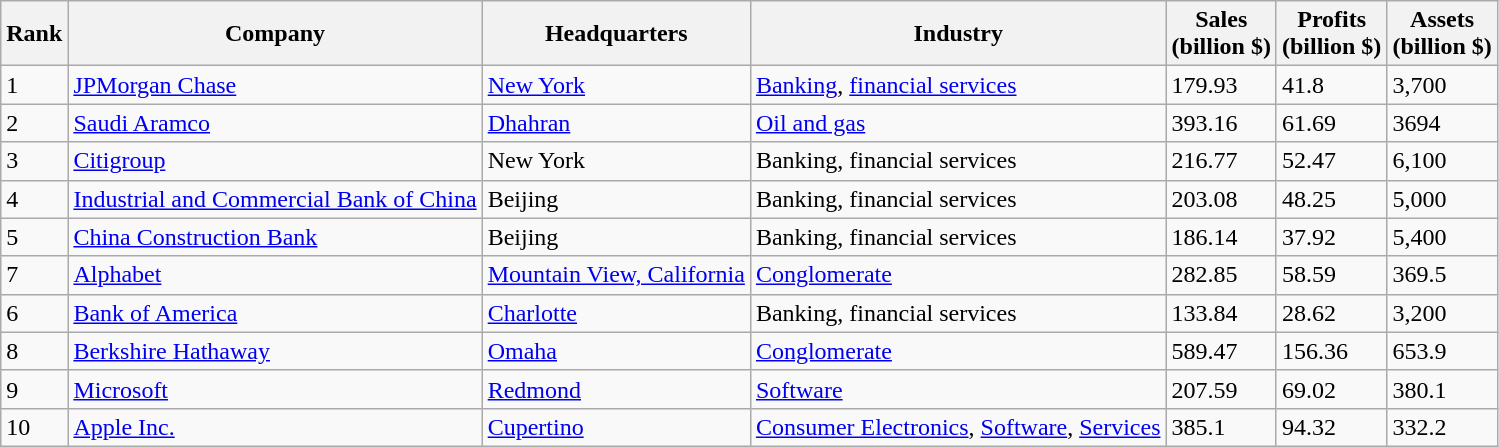<table class="wikitable sortable mw-collapsible">
<tr>
<th>Rank</th>
<th>Company</th>
<th>Headquarters</th>
<th>Industry</th>
<th>Sales <br> (billion $)</th>
<th>Profits <br> (billion $)</th>
<th>Assets <br> (billion $)</th>
</tr>
<tr>
<td>1</td>
<td><a href='#'>JPMorgan Chase</a></td>
<td><a href='#'>New York</a></td>
<td><a href='#'>Banking</a>, <a href='#'>financial services</a></td>
<td>179.93</td>
<td>41.8</td>
<td>3,700</td>
</tr>
<tr>
<td>2</td>
<td><a href='#'>Saudi Aramco</a></td>
<td><a href='#'>Dhahran</a></td>
<td><a href='#'>Oil and gas</a></td>
<td>393.16</td>
<td>61.69</td>
<td>3694</td>
</tr>
<tr>
<td>3</td>
<td><a href='#'>Citigroup</a></td>
<td>New York</td>
<td>Banking, financial services</td>
<td>216.77</td>
<td>52.47</td>
<td>6,100</td>
</tr>
<tr>
<td>4</td>
<td><a href='#'>Industrial and Commercial Bank of China</a></td>
<td>Beijing</td>
<td>Banking, financial services</td>
<td>203.08</td>
<td>48.25</td>
<td>5,000</td>
</tr>
<tr>
<td>5</td>
<td><a href='#'>China Construction Bank</a></td>
<td>Beijing</td>
<td>Banking, financial services</td>
<td>186.14</td>
<td>37.92</td>
<td>5,400</td>
</tr>
<tr>
<td>7</td>
<td><a href='#'>Alphabet</a></td>
<td><a href='#'>Mountain View, California</a></td>
<td><a href='#'>Conglomerate</a></td>
<td>282.85</td>
<td>58.59</td>
<td>369.5</td>
</tr>
<tr>
<td>6</td>
<td><a href='#'>Bank of America</a></td>
<td><a href='#'>Charlotte</a></td>
<td>Banking, financial services</td>
<td>133.84</td>
<td>28.62</td>
<td>3,200</td>
</tr>
<tr>
<td>8</td>
<td><a href='#'>Berkshire Hathaway</a></td>
<td><a href='#'>Omaha</a></td>
<td><a href='#'>Conglomerate</a></td>
<td>589.47</td>
<td>156.36</td>
<td>653.9</td>
</tr>
<tr>
<td>9</td>
<td><a href='#'>Microsoft</a></td>
<td><a href='#'>Redmond</a></td>
<td><a href='#'>Software</a></td>
<td>207.59</td>
<td>69.02</td>
<td>380.1</td>
</tr>
<tr>
<td>10</td>
<td><a href='#'>Apple Inc.</a></td>
<td><a href='#'>Cupertino</a></td>
<td><a href='#'>Consumer Electronics</a>, <a href='#'>Software</a>, <a href='#'>Services</a></td>
<td>385.1</td>
<td>94.32</td>
<td>332.2</td>
</tr>
</table>
